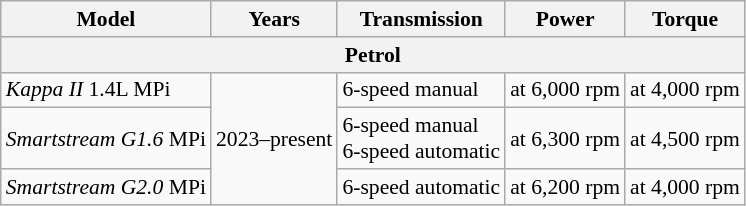<table class="wikitable collapsible" style="text-align:left; font-size:90%;">
<tr>
<th>Model</th>
<th>Years</th>
<th>Transmission</th>
<th>Power</th>
<th>Torque</th>
</tr>
<tr>
<th colspan="5">Petrol</th>
</tr>
<tr>
<td><em>Kappa II</em> 1.4L MPi</td>
<td rowspan=3>2023–present</td>
<td>6-speed manual</td>
<td> at 6,000 rpm</td>
<td> at 4,000 rpm</td>
</tr>
<tr>
<td><em>Smartstream G1.6</em> MPi</td>
<td>6-speed manual<br>6-speed automatic</td>
<td> at 6,300 rpm</td>
<td> at 4,500 rpm</td>
</tr>
<tr>
<td><em>Smartstream G2.0</em> MPi</td>
<td>6-speed automatic</td>
<td> at 6,200 rpm</td>
<td> at 4,000 rpm</td>
</tr>
</table>
